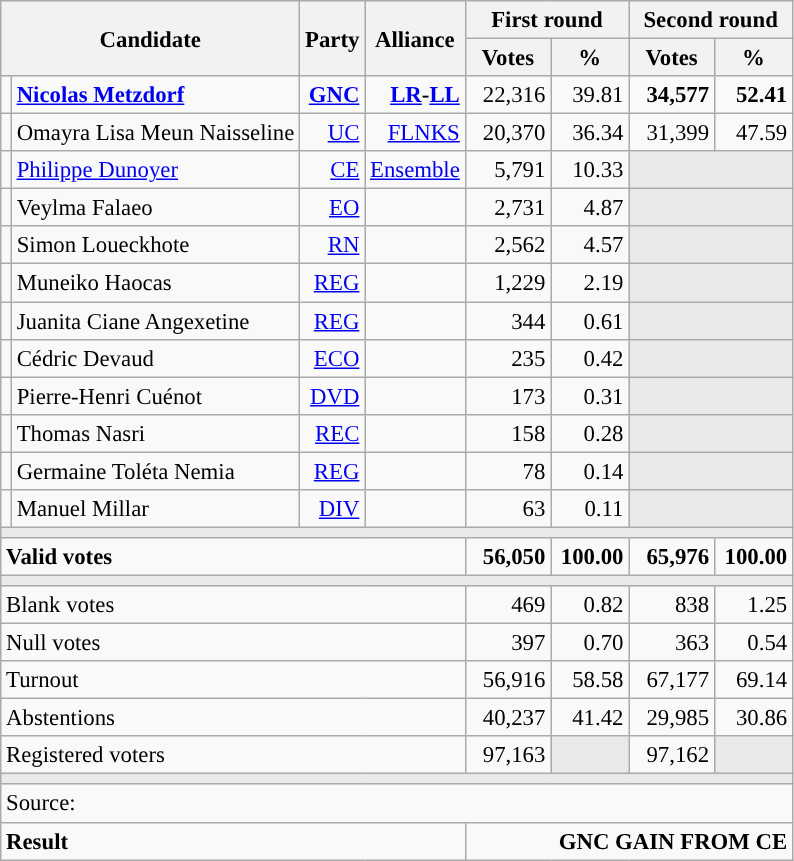<table class="wikitable" style="text-align:right;font-size:95%;">
<tr>
<th colspan="2" rowspan="2">Candidate</th>
<th colspan="1" rowspan="2">Party</th>
<th colspan="1" rowspan="2">Alliance</th>
<th colspan="2">First round</th>
<th colspan="2">Second round</th>
</tr>
<tr>
<th style="width:50px;">Votes</th>
<th style="width:45px;">%</th>
<th style="width:50px;">Votes</th>
<th style="width:45px;">%</th>
</tr>
<tr>
<td style="color:inherit;background:"></td>
<td style="text-align:left;"><strong><a href='#'>Nicolas Metzdorf</a></strong></td>
<td><strong><a href='#'>GNC</a></strong></td>
<td><strong><a href='#'>LR</a>-<a href='#'>LL</a></strong></td>
<td>22,316</td>
<td>39.81</td>
<td><strong>34,577</strong></td>
<td><strong>52.41</strong></td>
</tr>
<tr>
<td style="color:inherit;background:"></td>
<td style="text-align:left;">Omayra Lisa Meun Naisseline</td>
<td><a href='#'>UC</a></td>
<td><a href='#'>FLNKS</a></td>
<td>20,370</td>
<td>36.34</td>
<td>31,399</td>
<td>47.59</td>
</tr>
<tr>
<td style="color:inherit;background:"></td>
<td style="text-align:left;"><a href='#'>Philippe Dunoyer</a></td>
<td><a href='#'>CE</a></td>
<td><a href='#'>Ensemble</a></td>
<td>5,791</td>
<td>10.33</td>
<td colspan="2" rowspan="1" style="background:#E9E9E9;"></td>
</tr>
<tr>
<td style="color:inherit;background:"></td>
<td style="text-align:left;">Veylma Falaeo</td>
<td><a href='#'>EO</a></td>
<td></td>
<td>2,731</td>
<td>4.87</td>
<td colspan="2" rowspan="1" style="background:#E9E9E9;"></td>
</tr>
<tr>
<td style="color:inherit;background:"></td>
<td style="text-align:left;">Simon Loueckhote</td>
<td><a href='#'>RN</a></td>
<td></td>
<td>2,562</td>
<td>4.57</td>
<td colspan="2" rowspan="1" style="background:#E9E9E9;"></td>
</tr>
<tr>
<td style="color:inherit;background:"></td>
<td style="text-align:left;">Muneiko Haocas</td>
<td><a href='#'>REG</a></td>
<td></td>
<td>1,229</td>
<td>2.19</td>
<td colspan="2" rowspan="1" style="background:#E9E9E9;"></td>
</tr>
<tr>
<td style="color:inherit;background:"></td>
<td style="text-align:left;">Juanita Ciane Angexetine</td>
<td><a href='#'>REG</a></td>
<td></td>
<td>344</td>
<td>0.61</td>
<td colspan="2" rowspan="1" style="background:#E9E9E9;"></td>
</tr>
<tr>
<td style="color:inherit;background:"></td>
<td style="text-align:left;">Cédric Devaud</td>
<td><a href='#'>ECO</a></td>
<td></td>
<td>235</td>
<td>0.42</td>
<td colspan="2" rowspan="1" style="background:#E9E9E9;"></td>
</tr>
<tr>
<td style="color:inherit;background:"></td>
<td style="text-align:left;">Pierre-Henri Cuénot</td>
<td><a href='#'>DVD</a></td>
<td></td>
<td>173</td>
<td>0.31</td>
<td colspan="2" rowspan="1" style="background:#E9E9E9;"></td>
</tr>
<tr>
<td style="color:inherit;background:"></td>
<td style="text-align:left;">Thomas Nasri</td>
<td><a href='#'>REC</a></td>
<td></td>
<td>158</td>
<td>0.28</td>
<td colspan="2" rowspan="1" style="background:#E9E9E9;"></td>
</tr>
<tr>
<td style="color:inherit;background:"></td>
<td style="text-align:left;">Germaine Toléta Nemia</td>
<td><a href='#'>REG</a></td>
<td></td>
<td>78</td>
<td>0.14</td>
<td colspan="2" rowspan="1" style="background:#E9E9E9;"></td>
</tr>
<tr>
<td style="color:inherit;background:"></td>
<td style="text-align:left;">Manuel Millar</td>
<td><a href='#'>DIV</a></td>
<td></td>
<td>63</td>
<td>0.11</td>
<td colspan="2" rowspan="1" style="background:#E9E9E9;"></td>
</tr>
<tr>
<td colspan="8" style="background:#E9E9E9;"></td>
</tr>
<tr style="font-weight:bold;">
<td colspan="4" style="text-align:left;">Valid votes</td>
<td>56,050</td>
<td>100.00</td>
<td>65,976</td>
<td>100.00</td>
</tr>
<tr>
<td colspan="8" style="background:#E9E9E9;"></td>
</tr>
<tr>
<td colspan="4" style="text-align:left;">Blank votes</td>
<td>469</td>
<td>0.82</td>
<td>838</td>
<td>1.25</td>
</tr>
<tr>
<td colspan="4" style="text-align:left;">Null votes</td>
<td>397</td>
<td>0.70</td>
<td>363</td>
<td>0.54</td>
</tr>
<tr>
<td colspan="4" style="text-align:left;">Turnout</td>
<td>56,916</td>
<td>58.58</td>
<td>67,177</td>
<td>69.14</td>
</tr>
<tr>
<td colspan="4" style="text-align:left;">Abstentions</td>
<td>40,237</td>
<td>41.42</td>
<td>29,985</td>
<td>30.86</td>
</tr>
<tr>
<td colspan="4" style="text-align:left;">Registered voters</td>
<td>97,163</td>
<td style="background:#E9E9E9;"></td>
<td>97,162</td>
<td style="background:#E9E9E9;"></td>
</tr>
<tr>
<td colspan="8" style="background:#E9E9E9;"></td>
</tr>
<tr>
<td colspan="8" style="text-align:left;">Source: </td>
</tr>
<tr style="font-weight:bold">
<td colspan="4" style="text-align:left;">Result</td>
<td colspan="4" style="background-color:">GNC GAIN FROM CE</td>
</tr>
</table>
